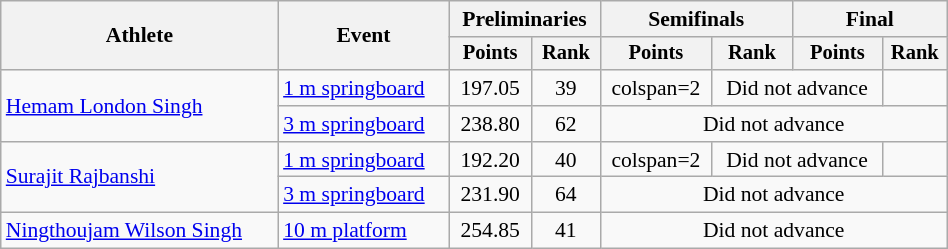<table class="wikitable" style="text-align:center; font-size:90%; width:50%;">
<tr>
<th rowspan=2>Athlete</th>
<th rowspan=2>Event</th>
<th colspan=2>Preliminaries</th>
<th colspan=2>Semifinals</th>
<th colspan=2>Final</th>
</tr>
<tr style="font-size:95%">
<th>Points</th>
<th>Rank</th>
<th>Points</th>
<th>Rank</th>
<th>Points</th>
<th>Rank</th>
</tr>
<tr>
<td align=left rowspan=2><a href='#'>Hemam London Singh</a></td>
<td align=left><a href='#'>1 m springboard</a></td>
<td>197.05</td>
<td>39</td>
<td>colspan=2 </td>
<td colspan=2>Did not advance</td>
</tr>
<tr>
<td align=left><a href='#'>3 m springboard</a></td>
<td>238.80</td>
<td>62</td>
<td colspan=4>Did not advance</td>
</tr>
<tr>
<td align=left rowspan=2><a href='#'>Surajit Rajbanshi</a></td>
<td align=left><a href='#'>1 m springboard</a></td>
<td>192.20</td>
<td>40</td>
<td>colspan=2 </td>
<td colspan=2>Did not advance</td>
</tr>
<tr>
<td align=left><a href='#'>3 m springboard</a></td>
<td>231.90</td>
<td>64</td>
<td colspan=4>Did not advance</td>
</tr>
<tr>
<td align=left><a href='#'>Ningthoujam Wilson Singh</a></td>
<td align=left><a href='#'>10 m platform</a></td>
<td>254.85</td>
<td>41</td>
<td colspan=4>Did not advance</td>
</tr>
</table>
